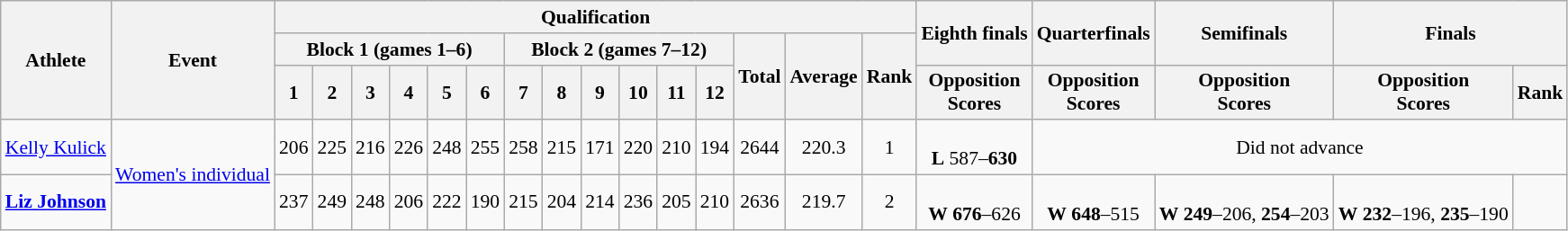<table class="wikitable" style="font-size:90%">
<tr>
<th rowspan=3>Athlete</th>
<th rowspan=3>Event</th>
<th colspan=15>Qualification</th>
<th rowspan=2>Eighth finals</th>
<th rowspan=2>Quarterfinals</th>
<th rowspan=2>Semifinals</th>
<th rowspan=2 colspan=2>Finals</th>
</tr>
<tr>
<th colspan=6>Block 1 (games 1–6)</th>
<th colspan=6>Block 2 (games 7–12)</th>
<th rowspan=2>Total</th>
<th rowspan=2>Average</th>
<th rowspan=2>Rank</th>
</tr>
<tr>
<th>1</th>
<th>2</th>
<th>3</th>
<th>4</th>
<th>5</th>
<th>6</th>
<th>7</th>
<th>8</th>
<th>9</th>
<th>10</th>
<th>11</th>
<th>12</th>
<th>Opposition<br>Scores</th>
<th>Opposition<br>Scores</th>
<th>Opposition<br>Scores</th>
<th>Opposition<br>Scores</th>
<th>Rank</th>
</tr>
<tr align=center>
<td align=left><a href='#'>Kelly Kulick</a></td>
<td align=left rowspan=2><a href='#'>Women's individual</a><br></td>
<td>206</td>
<td>225</td>
<td>216</td>
<td>226</td>
<td>248</td>
<td>255</td>
<td>258</td>
<td>215</td>
<td>171</td>
<td>220</td>
<td>210</td>
<td>194</td>
<td>2644</td>
<td>220.3</td>
<td>1<br></td>
<td><br><strong>L</strong> 587–<strong>630</strong></td>
<td colspan=4>Did not advance</td>
</tr>
<tr align=center>
<td align=left><strong><a href='#'>Liz Johnson</a></strong><br></td>
<td>237</td>
<td>249</td>
<td>248</td>
<td>206</td>
<td>222</td>
<td>190</td>
<td>215</td>
<td>204</td>
<td>214</td>
<td>236</td>
<td>205</td>
<td>210</td>
<td>2636</td>
<td>219.7</td>
<td>2<br></td>
<td><br><strong>W</strong> <strong>676</strong>–626</td>
<td><br><strong>W</strong> <strong>648</strong>–515</td>
<td><br><strong>W</strong> <strong>249</strong>–206, <strong>254</strong>–203</td>
<td><br><strong>W</strong> <strong>232</strong>–196, <strong>235</strong>–190</td>
<td></td>
</tr>
</table>
